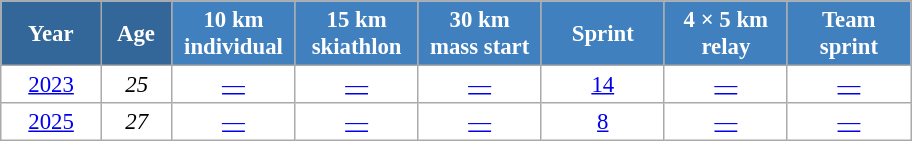<table class="wikitable" style="font-size:95%; text-align:center; border:grey solid 1px; border-collapse:collapse; background:#ffffff;">
<tr>
<th style="background-color:#369; color:white; width:60px;"> Year </th>
<th style="background-color:#369; color:white; width:40px;"> Age </th>
<th style="background-color:#4180be; color:white; width:75px;"> 10 km <br> individual </th>
<th style="background-color:#4180be; color:white; width:75px;"> 15 km <br> skiathlon </th>
<th style="background-color:#4180be; color:white; width:75px;"> 30 km <br> mass start </th>
<th style="background-color:#4180be; color:white; width:75px;"> Sprint </th>
<th style="background-color:#4180be; color:white; width:75px;"> 4 × 5 km <br> relay </th>
<th style="background-color:#4180be; color:white; width:75px;"> Team <br> sprint </th>
</tr>
<tr>
<td><a href='#'>2023</a></td>
<td><em>25</em></td>
<td><a href='#'>—</a></td>
<td><a href='#'>—</a></td>
<td><a href='#'>—</a></td>
<td><a href='#'>14</a></td>
<td><a href='#'>—</a></td>
<td><a href='#'>—</a></td>
</tr>
<tr>
<td><a href='#'>2025</a></td>
<td><em>27</em></td>
<td><a href='#'>—</a></td>
<td><a href='#'>—</a></td>
<td><a href='#'>—</a></td>
<td><a href='#'>8</a></td>
<td><a href='#'>—</a></td>
<td><a href='#'>—</a></td>
</tr>
</table>
